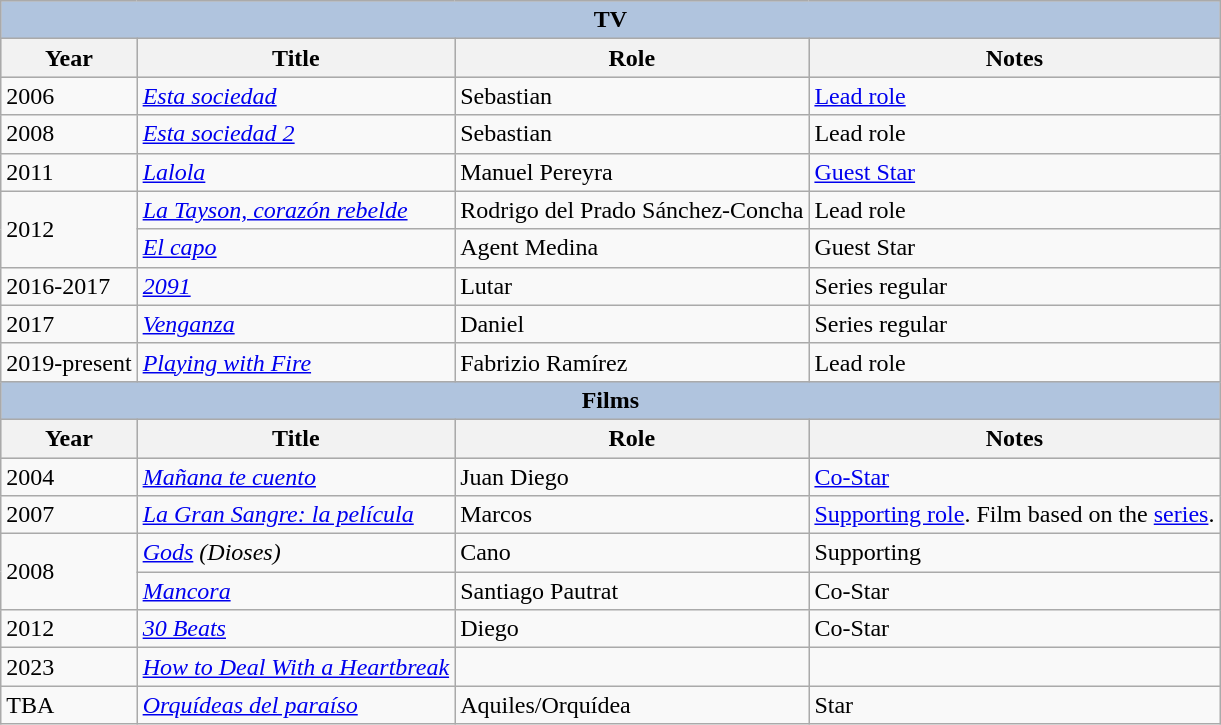<table class="wikitable">
<tr style="background:#ccc; text-align:center;">
<th colspan="4" style="background: LightSteelBlue;">TV</th>
</tr>
<tr style="background:#ccc; text-align:center;">
<th>Year</th>
<th>Title</th>
<th>Role</th>
<th>Notes</th>
</tr>
<tr>
<td>2006</td>
<td><em><a href='#'>Esta sociedad</a></em></td>
<td>Sebastian</td>
<td><a href='#'>Lead role</a></td>
</tr>
<tr>
<td>2008</td>
<td><em><a href='#'>Esta sociedad 2</a></em></td>
<td>Sebastian</td>
<td>Lead role</td>
</tr>
<tr>
<td>2011</td>
<td><em><a href='#'>Lalola</a></em></td>
<td>Manuel Pereyra</td>
<td><a href='#'>Guest Star</a></td>
</tr>
<tr>
<td rowspan=2>2012</td>
<td><em><a href='#'>La Tayson, corazón rebelde</a></em></td>
<td>Rodrigo del Prado Sánchez-Concha</td>
<td>Lead role</td>
</tr>
<tr>
<td><em><a href='#'>El capo</a></em></td>
<td>Agent Medina</td>
<td>Guest Star</td>
</tr>
<tr>
<td>2016-2017</td>
<td><em><a href='#'>2091</a></em></td>
<td>Lutar</td>
<td>Series regular</td>
</tr>
<tr>
<td>2017</td>
<td><em><a href='#'>Venganza</a></em></td>
<td>Daniel</td>
<td>Series regular</td>
</tr>
<tr>
<td>2019-present</td>
<td><em><a href='#'>Playing with Fire</a></em></td>
<td>Fabrizio Ramírez</td>
<td>Lead role</td>
</tr>
<tr style="background:#ccc; text-align:center;">
<th colspan="4" style="background: LightSteelBlue;">Films</th>
</tr>
<tr style="background:#ccc; text-align:center;">
<th>Year</th>
<th>Title</th>
<th>Role</th>
<th>Notes</th>
</tr>
<tr>
<td>2004</td>
<td><em><a href='#'>Mañana te cuento</a></em></td>
<td>Juan Diego</td>
<td><a href='#'>Co-Star</a></td>
</tr>
<tr>
<td>2007</td>
<td><em><a href='#'>La Gran Sangre: la película</a></em></td>
<td>Marcos</td>
<td><a href='#'>Supporting role</a>. Film based on the <a href='#'>series</a>.</td>
</tr>
<tr>
<td rowspan=2>2008</td>
<td><em><a href='#'>Gods</a> (Dioses)</em></td>
<td>Cano</td>
<td>Supporting</td>
</tr>
<tr>
<td><em><a href='#'>Mancora</a></em></td>
<td>Santiago Pautrat</td>
<td>Co-Star</td>
</tr>
<tr>
<td>2012</td>
<td><em><a href='#'>30 Beats</a></em></td>
<td>Diego</td>
<td>Co-Star</td>
</tr>
<tr>
<td>2023</td>
<td><em><a href='#'>How to Deal With a Heartbreak</a></em></td>
<td></td>
<td></td>
</tr>
<tr>
<td>TBA</td>
<td><em><a href='#'>Orquídeas del paraíso</a></em></td>
<td>Aquiles/Orquídea</td>
<td>Star</td>
</tr>
</table>
